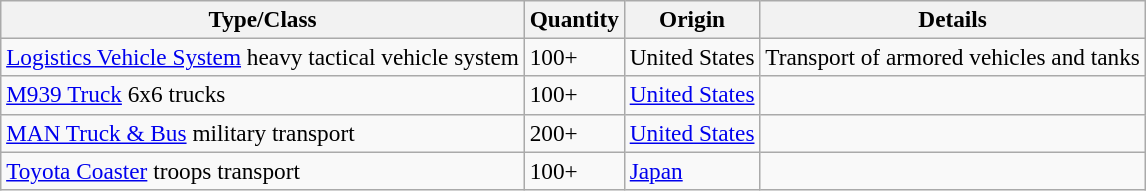<table class="wikitable" style="font-size:97%;">
<tr>
<th>Type/Class</th>
<th>Quantity</th>
<th>Origin</th>
<th>Details</th>
</tr>
<tr>
<td><a href='#'>Logistics Vehicle System</a> heavy tactical vehicle system</td>
<td>100+</td>
<td>United States</td>
<td>Transport of armored vehicles and tanks</td>
</tr>
<tr>
<td><a href='#'>M939 Truck</a> 6x6 trucks</td>
<td>100+</td>
<td><a href='#'>United States</a></td>
<td></td>
</tr>
<tr>
<td><a href='#'>MAN Truck & Bus</a> military transport</td>
<td>200+</td>
<td><a href='#'>United States</a></td>
<td></td>
</tr>
<tr>
<td><a href='#'>Toyota Coaster</a> troops transport</td>
<td>100+</td>
<td><a href='#'>Japan</a></td>
<td></td>
</tr>
</table>
